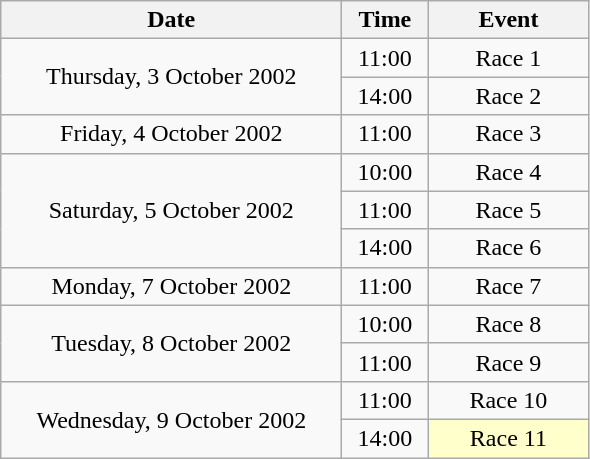<table class = "wikitable" style="text-align:center;">
<tr>
<th width=220>Date</th>
<th width=50>Time</th>
<th width=100>Event</th>
</tr>
<tr>
<td rowspan=2>Thursday, 3 October 2002</td>
<td>11:00</td>
<td>Race 1</td>
</tr>
<tr>
<td>14:00</td>
<td>Race 2</td>
</tr>
<tr>
<td>Friday, 4 October 2002</td>
<td>11:00</td>
<td>Race 3</td>
</tr>
<tr>
<td rowspan=3>Saturday, 5 October 2002</td>
<td>10:00</td>
<td>Race 4</td>
</tr>
<tr>
<td>11:00</td>
<td>Race 5</td>
</tr>
<tr>
<td>14:00</td>
<td>Race 6</td>
</tr>
<tr>
<td>Monday, 7 October 2002</td>
<td>11:00</td>
<td>Race 7</td>
</tr>
<tr>
<td rowspan=2>Tuesday, 8 October 2002</td>
<td>10:00</td>
<td>Race 8</td>
</tr>
<tr>
<td>11:00</td>
<td>Race 9</td>
</tr>
<tr>
<td rowspan=2>Wednesday, 9 October 2002</td>
<td>11:00</td>
<td>Race 10</td>
</tr>
<tr>
<td>14:00</td>
<td bgcolor=ffffcc>Race 11</td>
</tr>
</table>
